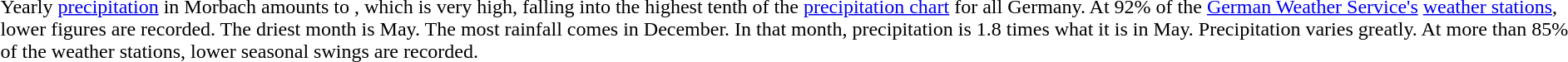<table>
<tr>
<td>Yearly <a href='#'>precipitation</a> in Morbach amounts to , which is very high, falling into the highest tenth of the <a href='#'>precipitation chart</a> for all Germany. At 92% of the <a href='#'>German Weather Service's</a> <a href='#'>weather stations</a>, lower figures are recorded. The driest month is May. The most rainfall comes in December. In that month, precipitation is 1.8 times what it is in May. Precipitation varies greatly. At more than 85% of the weather stations, lower seasonal swings are recorded.</td>
</tr>
</table>
